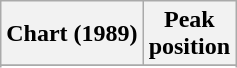<table class="wikitable sortable plainrowheaders" style="text-align:center">
<tr>
<th scope="col">Chart (1989)</th>
<th scope="col">Peak<br>position</th>
</tr>
<tr>
</tr>
<tr>
</tr>
<tr>
</tr>
</table>
